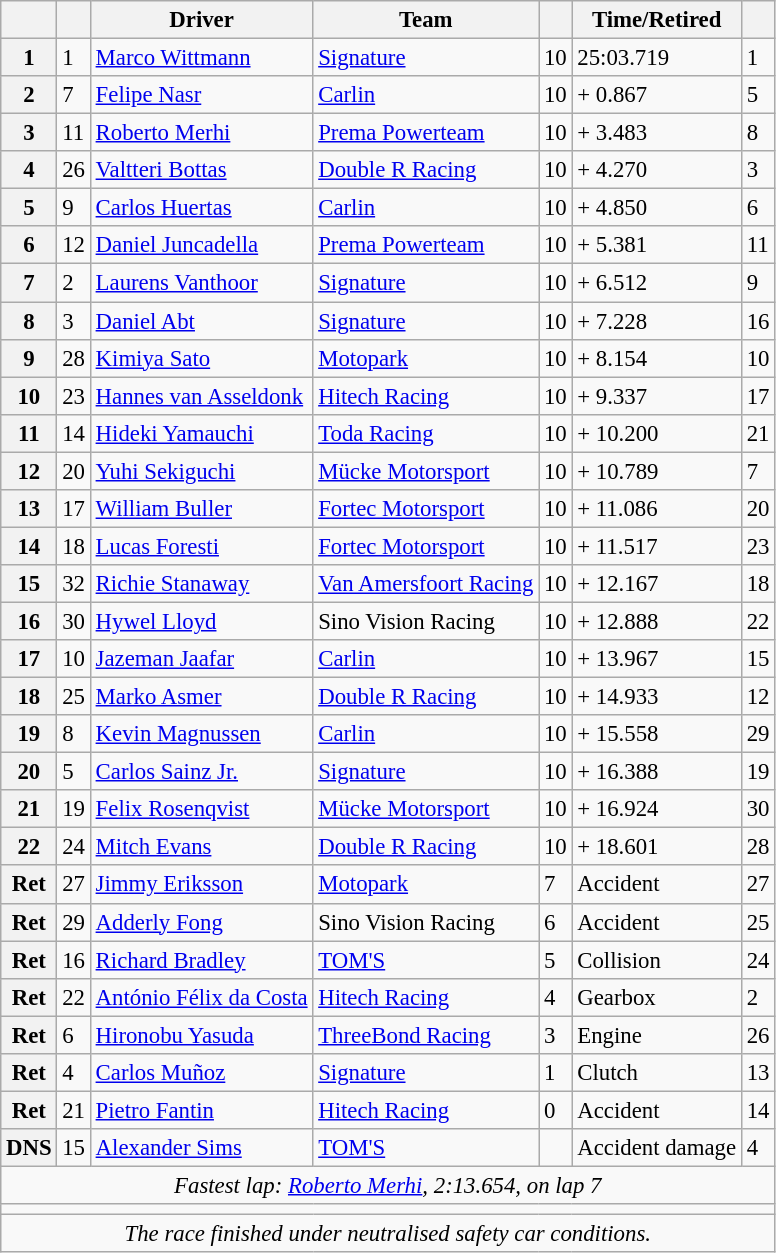<table class="wikitable" style="font-size: 95%;">
<tr>
<th scope="col"></th>
<th scope="col"></th>
<th scope="col">Driver</th>
<th scope="col">Team</th>
<th scope="col"></th>
<th scope="col">Time/Retired</th>
<th scope="col"></th>
</tr>
<tr>
<th scope="row">1</th>
<td>1</td>
<td> <a href='#'>Marco Wittmann</a></td>
<td><a href='#'>Signature</a></td>
<td>10</td>
<td>25:03.719</td>
<td>1</td>
</tr>
<tr>
<th scope="row">2</th>
<td>7</td>
<td> <a href='#'>Felipe Nasr</a></td>
<td><a href='#'>Carlin</a></td>
<td>10</td>
<td>+ 0.867</td>
<td>5</td>
</tr>
<tr>
<th scope="row">3</th>
<td>11</td>
<td> <a href='#'>Roberto Merhi</a></td>
<td><a href='#'>Prema Powerteam</a></td>
<td>10</td>
<td>+ 3.483</td>
<td>8</td>
</tr>
<tr>
<th scope="row">4</th>
<td>26</td>
<td> <a href='#'>Valtteri Bottas</a></td>
<td><a href='#'>Double R Racing</a></td>
<td>10</td>
<td>+ 4.270</td>
<td>3</td>
</tr>
<tr>
<th scope="row">5</th>
<td>9</td>
<td> <a href='#'>Carlos Huertas</a></td>
<td><a href='#'>Carlin</a></td>
<td>10</td>
<td>+ 4.850</td>
<td>6</td>
</tr>
<tr>
<th scope="row">6</th>
<td>12</td>
<td> <a href='#'>Daniel Juncadella</a></td>
<td><a href='#'>Prema Powerteam</a></td>
<td>10</td>
<td>+ 5.381</td>
<td>11</td>
</tr>
<tr>
<th scope="row">7</th>
<td>2</td>
<td> <a href='#'>Laurens Vanthoor</a></td>
<td><a href='#'>Signature</a></td>
<td>10</td>
<td>+ 6.512</td>
<td>9</td>
</tr>
<tr>
<th scope="row">8</th>
<td>3</td>
<td> <a href='#'>Daniel Abt</a></td>
<td><a href='#'>Signature</a></td>
<td>10</td>
<td>+ 7.228</td>
<td>16</td>
</tr>
<tr>
<th scope="row">9</th>
<td>28</td>
<td> <a href='#'>Kimiya Sato</a></td>
<td><a href='#'>Motopark</a></td>
<td>10</td>
<td>+ 8.154</td>
<td>10</td>
</tr>
<tr>
<th scope="row">10</th>
<td>23</td>
<td> <a href='#'>Hannes van Asseldonk</a></td>
<td><a href='#'>Hitech Racing</a></td>
<td>10</td>
<td>+ 9.337</td>
<td>17</td>
</tr>
<tr>
<th scope="row">11</th>
<td>14</td>
<td> <a href='#'>Hideki Yamauchi</a></td>
<td><a href='#'>Toda Racing</a></td>
<td>10</td>
<td>+ 10.200</td>
<td>21</td>
</tr>
<tr>
<th scope="row">12</th>
<td>20</td>
<td> <a href='#'>Yuhi Sekiguchi</a></td>
<td><a href='#'>Mücke Motorsport</a></td>
<td>10</td>
<td>+ 10.789</td>
<td>7</td>
</tr>
<tr>
<th scope="row">13</th>
<td>17</td>
<td> <a href='#'>William Buller</a></td>
<td><a href='#'>Fortec Motorsport</a></td>
<td>10</td>
<td>+ 11.086</td>
<td>20</td>
</tr>
<tr>
<th scope="row">14</th>
<td>18</td>
<td> <a href='#'>Lucas Foresti</a></td>
<td><a href='#'>Fortec Motorsport</a></td>
<td>10</td>
<td>+ 11.517</td>
<td>23</td>
</tr>
<tr>
<th scope="row">15</th>
<td>32</td>
<td> <a href='#'>Richie Stanaway</a></td>
<td><a href='#'>Van Amersfoort Racing</a></td>
<td>10</td>
<td>+ 12.167</td>
<td>18</td>
</tr>
<tr>
<th scope="row">16</th>
<td>30</td>
<td> <a href='#'>Hywel Lloyd</a></td>
<td>Sino Vision Racing</td>
<td>10</td>
<td>+ 12.888</td>
<td>22</td>
</tr>
<tr>
<th scope="row">17</th>
<td>10</td>
<td> <a href='#'>Jazeman Jaafar</a></td>
<td><a href='#'>Carlin</a></td>
<td>10</td>
<td>+ 13.967</td>
<td>15</td>
</tr>
<tr>
<th scope="row">18</th>
<td>25</td>
<td> <a href='#'>Marko Asmer</a></td>
<td><a href='#'>Double R Racing</a></td>
<td>10</td>
<td>+ 14.933</td>
<td>12</td>
</tr>
<tr>
<th scope="row">19</th>
<td>8</td>
<td> <a href='#'>Kevin Magnussen</a></td>
<td><a href='#'>Carlin</a></td>
<td>10</td>
<td>+ 15.558</td>
<td>29</td>
</tr>
<tr>
<th scope="row">20</th>
<td>5</td>
<td> <a href='#'>Carlos Sainz Jr.</a></td>
<td><a href='#'>Signature</a></td>
<td>10</td>
<td>+ 16.388</td>
<td>19</td>
</tr>
<tr>
<th scope="row">21</th>
<td>19</td>
<td> <a href='#'>Felix Rosenqvist</a></td>
<td><a href='#'>Mücke Motorsport</a></td>
<td>10</td>
<td>+ 16.924</td>
<td>30</td>
</tr>
<tr>
<th scope="row">22</th>
<td>24</td>
<td> <a href='#'>Mitch Evans</a></td>
<td><a href='#'>Double R Racing</a></td>
<td>10</td>
<td>+ 18.601</td>
<td>28</td>
</tr>
<tr>
<th scope="row">Ret</th>
<td>27</td>
<td> <a href='#'>Jimmy Eriksson</a></td>
<td><a href='#'>Motopark</a></td>
<td>7</td>
<td>Accident</td>
<td>27</td>
</tr>
<tr>
<th scope="row">Ret</th>
<td>29</td>
<td> <a href='#'>Adderly Fong</a></td>
<td>Sino Vision Racing</td>
<td>6</td>
<td>Accident</td>
<td>25</td>
</tr>
<tr>
<th scope="row">Ret</th>
<td>16</td>
<td> <a href='#'>Richard Bradley</a></td>
<td><a href='#'>TOM'S</a></td>
<td>5</td>
<td>Collision</td>
<td>24</td>
</tr>
<tr>
<th scope="row">Ret</th>
<td>22</td>
<td> <a href='#'>António Félix da Costa</a></td>
<td><a href='#'>Hitech Racing</a></td>
<td>4</td>
<td>Gearbox</td>
<td>2</td>
</tr>
<tr>
<th scope="row">Ret</th>
<td>6</td>
<td> <a href='#'>Hironobu Yasuda</a></td>
<td><a href='#'>ThreeBond Racing</a></td>
<td>3</td>
<td>Engine</td>
<td>26</td>
</tr>
<tr>
<th scope="row">Ret</th>
<td>4</td>
<td> <a href='#'>Carlos Muñoz</a></td>
<td><a href='#'>Signature</a></td>
<td>1</td>
<td>Clutch</td>
<td>13</td>
</tr>
<tr>
<th scope="row">Ret</th>
<td>21</td>
<td> <a href='#'>Pietro Fantin</a></td>
<td><a href='#'>Hitech Racing</a></td>
<td>0</td>
<td>Accident</td>
<td>14</td>
</tr>
<tr>
<th scope="row">DNS</th>
<td>15</td>
<td> <a href='#'>Alexander Sims</a></td>
<td><a href='#'>TOM'S</a></td>
<td></td>
<td>Accident damage</td>
<td>4</td>
</tr>
<tr>
<td colspan=7 align=center><em>Fastest lap: <a href='#'>Roberto Merhi</a>, 2:13.654,  on lap 7</em></td>
</tr>
<tr>
<td colspan=7></td>
</tr>
<tr>
<td colspan=7 align=center><em>The race finished under neutralised safety car conditions.</em></td>
</tr>
</table>
